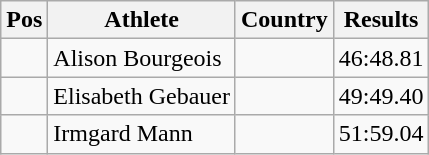<table class="wikitable">
<tr>
<th>Pos</th>
<th>Athlete</th>
<th>Country</th>
<th>Results</th>
</tr>
<tr>
<td align="center"></td>
<td>Alison Bourgeois</td>
<td></td>
<td>46:48.81</td>
</tr>
<tr>
<td align="center"></td>
<td>Elisabeth Gebauer</td>
<td></td>
<td>49:49.40</td>
</tr>
<tr>
<td align="center"></td>
<td>Irmgard Mann</td>
<td></td>
<td>51:59.04</td>
</tr>
</table>
